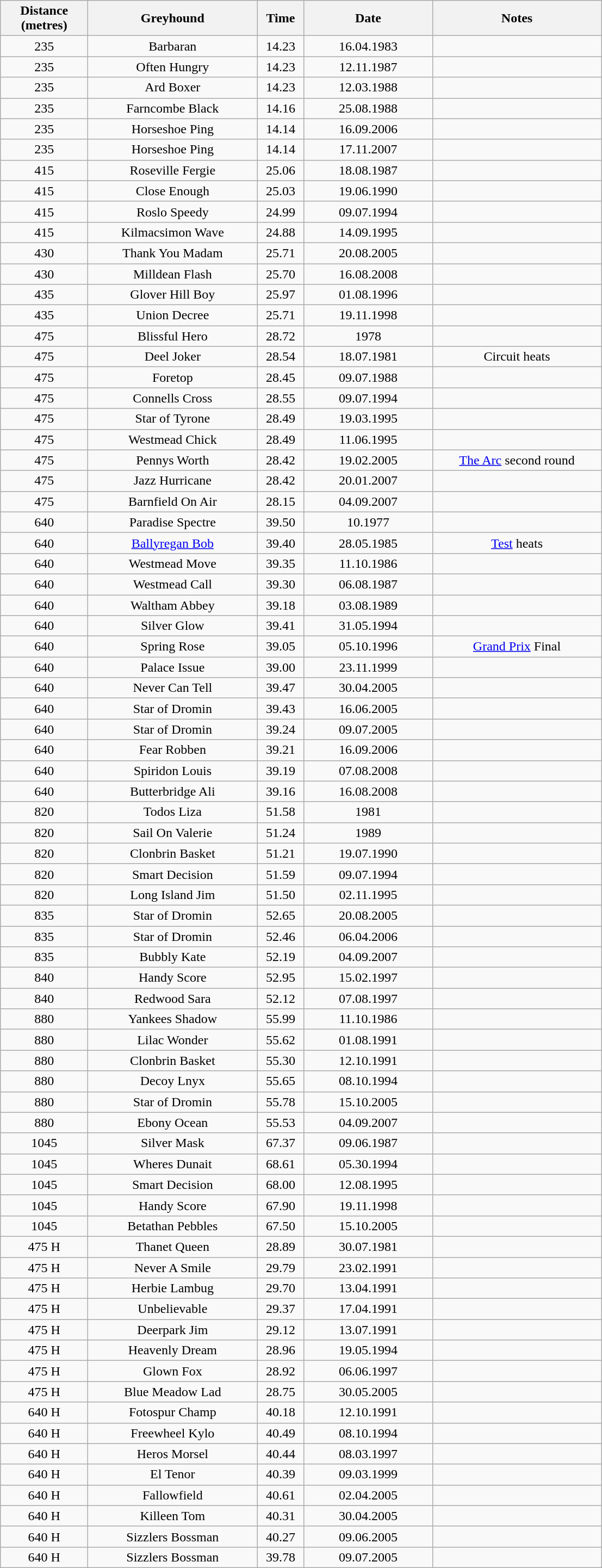<table class="wikitable" style="font-size: 100%">
<tr>
<th width=100>Distance <br>(metres)</th>
<th width=200>Greyhound</th>
<th width=50>Time</th>
<th width=150>Date</th>
<th width=200>Notes</th>
</tr>
<tr align=center>
<td>235</td>
<td>Barbaran</td>
<td>14.23</td>
<td>16.04.1983</td>
<td></td>
</tr>
<tr align=center>
<td>235</td>
<td>Often Hungry</td>
<td>14.23</td>
<td>12.11.1987</td>
<td></td>
</tr>
<tr align=center>
<td>235</td>
<td>Ard Boxer</td>
<td>14.23</td>
<td>12.03.1988</td>
<td></td>
</tr>
<tr align=center>
<td>235</td>
<td>Farncombe Black	</td>
<td>14.16</td>
<td>25.08.1988</td>
<td></td>
</tr>
<tr align=center>
<td>235</td>
<td>Horseshoe Ping</td>
<td>14.14</td>
<td>16.09.2006</td>
<td></td>
</tr>
<tr align=center>
<td>235</td>
<td>Horseshoe Ping</td>
<td>14.14</td>
<td>17.11.2007</td>
<td></td>
</tr>
<tr align=center>
<td>415</td>
<td>Roseville Fergie</td>
<td>25.06</td>
<td>18.08.1987</td>
<td></td>
</tr>
<tr align=center>
<td>415</td>
<td>Close Enough</td>
<td>25.03</td>
<td>19.06.1990</td>
<td></td>
</tr>
<tr align=center>
<td>415</td>
<td>Roslo Speedy</td>
<td>24.99</td>
<td>09.07.1994</td>
<td></td>
</tr>
<tr align=center>
<td>415</td>
<td>Kilmacsimon Wave</td>
<td>24.88</td>
<td>14.09.1995</td>
<td></td>
</tr>
<tr align=center>
<td>430</td>
<td>Thank You Madam</td>
<td>25.71</td>
<td>20.08.2005</td>
<td></td>
</tr>
<tr align=center>
<td>430</td>
<td>Milldean Flash</td>
<td>25.70</td>
<td>16.08.2008</td>
<td></td>
</tr>
<tr align=center>
<td>435</td>
<td>Glover Hill Boy</td>
<td>25.97</td>
<td>01.08.1996</td>
<td></td>
</tr>
<tr align=center>
<td>435</td>
<td>Union Decree</td>
<td>25.71</td>
<td>19.11.1998</td>
<td></td>
</tr>
<tr align=center>
<td>475</td>
<td>Blissful Hero</td>
<td>28.72</td>
<td>1978</td>
<td></td>
</tr>
<tr align=center>
<td>475</td>
<td>Deel Joker </td>
<td>28.54</td>
<td>18.07.1981</td>
<td>Circuit heats</td>
</tr>
<tr align=center>
<td>475</td>
<td>Foretop</td>
<td>28.45</td>
<td>09.07.1988</td>
<td></td>
</tr>
<tr align=center>
<td>475</td>
<td>Connells Cross</td>
<td>28.55</td>
<td>09.07.1994</td>
<td></td>
</tr>
<tr align=center>
<td>475</td>
<td>Star of Tyrone</td>
<td>28.49</td>
<td>19.03.1995</td>
<td></td>
</tr>
<tr align=center>
<td>475</td>
<td>Westmead Chick</td>
<td>28.49</td>
<td>11.06.1995</td>
<td></td>
</tr>
<tr align=center>
<td>475</td>
<td>Pennys Worth</td>
<td>28.42</td>
<td>19.02.2005</td>
<td><a href='#'>The Arc</a>  second round</td>
</tr>
<tr align=center>
<td>475</td>
<td>Jazz Hurricane</td>
<td>28.42</td>
<td>20.01.2007</td>
<td></td>
</tr>
<tr align=center>
<td>475</td>
<td>Barnfield On Air</td>
<td>28.15</td>
<td>04.09.2007</td>
<td></td>
</tr>
<tr align=center>
<td>640</td>
<td>Paradise Spectre</td>
<td>39.50</td>
<td>10.1977</td>
<td></td>
</tr>
<tr align=center>
<td>640</td>
<td><a href='#'>Ballyregan Bob</a></td>
<td>39.40</td>
<td>28.05.1985</td>
<td><a href='#'>Test</a> heats</td>
</tr>
<tr align=center>
<td>640</td>
<td>Westmead Move</td>
<td>39.35</td>
<td>11.10.1986</td>
<td></td>
</tr>
<tr align=center>
<td>640</td>
<td>Westmead Call</td>
<td>39.30</td>
<td>06.08.1987</td>
<td></td>
</tr>
<tr align=center>
<td>640</td>
<td>Waltham Abbey</td>
<td>39.18</td>
<td>03.08.1989</td>
<td></td>
</tr>
<tr align=center>
<td>640</td>
<td>Silver Glow</td>
<td>39.41</td>
<td>31.05.1994</td>
<td></td>
</tr>
<tr align=center>
<td>640</td>
<td>Spring Rose</td>
<td>39.05</td>
<td>05.10.1996</td>
<td><a href='#'>Grand Prix</a> Final</td>
</tr>
<tr align=center>
<td>640</td>
<td>Palace Issue</td>
<td>39.00</td>
<td>23.11.1999</td>
<td></td>
</tr>
<tr align=center>
<td>640</td>
<td>Never Can Tell</td>
<td>39.47</td>
<td>30.04.2005</td>
<td></td>
</tr>
<tr align=center>
<td>640</td>
<td>Star of Dromin</td>
<td>39.43</td>
<td>16.06.2005</td>
<td></td>
</tr>
<tr align=center>
<td>640</td>
<td>Star of Dromin</td>
<td>39.24</td>
<td>09.07.2005</td>
<td></td>
</tr>
<tr align=center>
<td>640</td>
<td>Fear Robben</td>
<td>39.21</td>
<td>16.09.2006</td>
<td></td>
</tr>
<tr align=center>
<td>640</td>
<td>Spiridon Louis</td>
<td>39.19</td>
<td>07.08.2008</td>
<td></td>
</tr>
<tr align=center>
<td>640</td>
<td>Butterbridge Ali</td>
<td>39.16</td>
<td>16.08.2008</td>
<td></td>
</tr>
<tr align=center>
<td>820</td>
<td>Todos Liza </td>
<td>51.58</td>
<td>1981</td>
<td></td>
</tr>
<tr align=center>
<td>820</td>
<td>Sail On Valerie</td>
<td>51.24</td>
<td>1989</td>
<td></td>
</tr>
<tr align=center>
<td>820</td>
<td>Clonbrin Basket</td>
<td>51.21</td>
<td>19.07.1990</td>
<td></td>
</tr>
<tr align=center>
<td>820</td>
<td>Smart Decision</td>
<td>51.59</td>
<td>09.07.1994</td>
<td></td>
</tr>
<tr align=center>
<td>820</td>
<td>Long Island Jim</td>
<td>51.50</td>
<td>02.11.1995</td>
<td></td>
</tr>
<tr align=center>
<td>835</td>
<td>Star of Dromin</td>
<td>52.65</td>
<td>20.08.2005</td>
<td></td>
</tr>
<tr align=center>
<td>835</td>
<td>Star of Dromin</td>
<td>52.46</td>
<td>06.04.2006</td>
<td></td>
</tr>
<tr align=center>
<td>835</td>
<td>Bubbly Kate</td>
<td>52.19</td>
<td>04.09.2007</td>
<td></td>
</tr>
<tr align=center>
<td>840</td>
<td>Handy Score</td>
<td>52.95</td>
<td>15.02.1997</td>
<td></td>
</tr>
<tr align=center>
<td>840</td>
<td>Redwood Sara</td>
<td>52.12</td>
<td>07.08.1997</td>
<td></td>
</tr>
<tr align=center>
<td>880</td>
<td>Yankees Shadow</td>
<td>55.99</td>
<td>11.10.1986</td>
<td></td>
</tr>
<tr align=center>
<td>880</td>
<td>Lilac Wonder</td>
<td>55.62</td>
<td>01.08.1991</td>
<td></td>
</tr>
<tr align=center>
<td>880</td>
<td>Clonbrin Basket</td>
<td>55.30</td>
<td>12.10.1991</td>
<td></td>
</tr>
<tr align=center>
<td>880</td>
<td>Decoy Lnyx</td>
<td>55.65</td>
<td>08.10.1994</td>
<td></td>
</tr>
<tr align=center>
<td>880</td>
<td>Star of Dromin</td>
<td>55.78</td>
<td>15.10.2005</td>
<td></td>
</tr>
<tr align=center>
<td>880</td>
<td>Ebony Ocean</td>
<td>55.53</td>
<td>04.09.2007</td>
<td></td>
</tr>
<tr align=center>
<td>1045</td>
<td>Silver Mask</td>
<td>67.37</td>
<td>09.06.1987</td>
<td></td>
</tr>
<tr align=center>
<td>1045</td>
<td>Wheres Dunait</td>
<td>68.61</td>
<td>05.30.1994</td>
<td></td>
</tr>
<tr align=center>
<td>1045</td>
<td>Smart Decision</td>
<td>68.00</td>
<td>12.08.1995</td>
<td></td>
</tr>
<tr align=center>
<td>1045</td>
<td>Handy Score</td>
<td>67.90</td>
<td>19.11.1998</td>
<td></td>
</tr>
<tr align=center>
<td>1045</td>
<td>Betathan Pebbles</td>
<td>67.50</td>
<td>15.10.2005</td>
<td></td>
</tr>
<tr align=center>
<td>475 H</td>
<td>Thanet Queen</td>
<td>28.89</td>
<td>30.07.1981</td>
<td></td>
</tr>
<tr align=center>
<td>475 H</td>
<td>Never A Smile</td>
<td>29.79</td>
<td>23.02.1991</td>
<td></td>
</tr>
<tr align=center>
<td>475 H</td>
<td>Herbie Lambug</td>
<td>29.70</td>
<td>13.04.1991</td>
<td></td>
</tr>
<tr align=center>
<td>475 H</td>
<td>Unbelievable</td>
<td>29.37</td>
<td>17.04.1991</td>
<td></td>
</tr>
<tr align=center>
<td>475 H</td>
<td>Deerpark Jim</td>
<td>29.12</td>
<td>13.07.1991</td>
<td></td>
</tr>
<tr align=center>
<td>475 H</td>
<td>Heavenly Dream</td>
<td>28.96</td>
<td>19.05.1994</td>
<td></td>
</tr>
<tr align=center>
<td>475 H</td>
<td>Glown Fox</td>
<td>28.92</td>
<td>06.06.1997</td>
<td></td>
</tr>
<tr align=center>
<td>475 H</td>
<td>Blue Meadow Lad</td>
<td>28.75</td>
<td>30.05.2005</td>
<td></td>
</tr>
<tr align=center>
<td>640 H</td>
<td>Fotospur Champ</td>
<td>40.18</td>
<td>12.10.1991</td>
<td></td>
</tr>
<tr align=center>
<td>640 H</td>
<td>Freewheel Kylo</td>
<td>40.49</td>
<td>08.10.1994</td>
<td></td>
</tr>
<tr align=center>
<td>640 H</td>
<td>Heros Morsel</td>
<td>40.44</td>
<td>08.03.1997</td>
<td></td>
</tr>
<tr align=center>
<td>640 H</td>
<td>El Tenor</td>
<td>40.39</td>
<td>09.03.1999</td>
<td></td>
</tr>
<tr align=center>
<td>640 H</td>
<td>Fallowfield</td>
<td>40.61</td>
<td>02.04.2005</td>
<td></td>
</tr>
<tr align=center>
<td>640 H</td>
<td>Killeen Tom</td>
<td>40.31</td>
<td>30.04.2005</td>
<td></td>
</tr>
<tr align=center>
<td>640 H</td>
<td>Sizzlers Bossman</td>
<td>40.27</td>
<td>09.06.2005</td>
<td></td>
</tr>
<tr align=center>
<td>640 H</td>
<td>Sizzlers Bossman</td>
<td>39.78</td>
<td>09.07.2005</td>
<td></td>
</tr>
</table>
